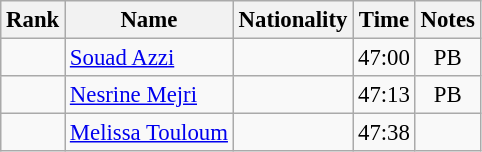<table class="wikitable sortable" style="text-align:center;font-size:95%">
<tr>
<th>Rank</th>
<th>Name</th>
<th>Nationality</th>
<th>Time</th>
<th>Notes</th>
</tr>
<tr>
<td></td>
<td align=left><a href='#'>Souad Azzi</a></td>
<td align=left></td>
<td>47:00</td>
<td>PB</td>
</tr>
<tr>
<td></td>
<td align=left><a href='#'>Nesrine Mejri</a></td>
<td align=left></td>
<td>47:13</td>
<td>PB</td>
</tr>
<tr>
<td></td>
<td align=left><a href='#'>Melissa Touloum</a></td>
<td align=left></td>
<td>47:38</td>
<td></td>
</tr>
</table>
